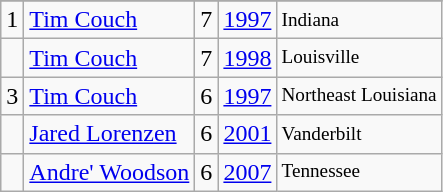<table class="wikitable">
<tr>
</tr>
<tr>
<td>1</td>
<td><a href='#'>Tim Couch</a></td>
<td>7</td>
<td><a href='#'>1997</a></td>
<td style="font-size:80%;">Indiana</td>
</tr>
<tr>
<td></td>
<td><a href='#'>Tim Couch</a></td>
<td>7</td>
<td><a href='#'>1998</a></td>
<td style="font-size:80%;">Louisville</td>
</tr>
<tr>
<td>3</td>
<td><a href='#'>Tim Couch</a></td>
<td>6</td>
<td><a href='#'>1997</a></td>
<td style="font-size:80%;">Northeast Louisiana</td>
</tr>
<tr>
<td></td>
<td><a href='#'>Jared Lorenzen</a></td>
<td>6</td>
<td><a href='#'>2001</a></td>
<td style="font-size:80%;">Vanderbilt</td>
</tr>
<tr>
<td></td>
<td><a href='#'>Andre' Woodson</a></td>
<td>6</td>
<td><a href='#'>2007</a></td>
<td style="font-size:80%;">Tennessee</td>
</tr>
</table>
